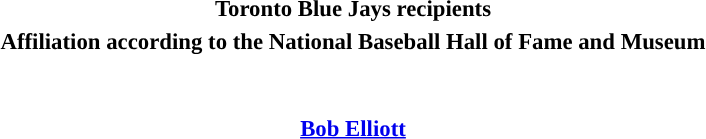<table class="toccolours" style="font-size:95%;" style="margin:1em auto 1em auto">
<tr>
<th colspan="1" style="text-align:center; "><strong>Toronto Blue Jays  recipients</strong></th>
</tr>
<tr>
<td colspan="1" style="text-align:center; "><strong>Affiliation according to the National Baseball Hall of Fame and Museum</strong></td>
</tr>
<tr>
<td><br><table style="margin:1em auto;">
<tr>
<td valign="top"></td>
<td width="50"></td>
<td valign="top"></td>
<td width="50"></td>
<td valign="top"><strong><a href='#'>Bob Elliott</a></strong></td>
<td width="50"></td>
<td valign="top"></td>
<td width="50"></td>
<td valign="top"></td>
</tr>
</table>
</td>
</tr>
<tr>
</tr>
</table>
